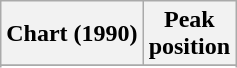<table class="wikitable plainrowheaders">
<tr>
<th>Chart (1990)</th>
<th>Peak<br>position</th>
</tr>
<tr>
</tr>
<tr>
</tr>
</table>
